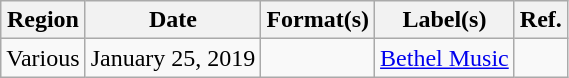<table class="wikitable plainrowheaders">
<tr>
<th scope="col">Region</th>
<th scope="col">Date</th>
<th scope="col">Format(s)</th>
<th scope="col">Label(s)</th>
<th scope="col">Ref.</th>
</tr>
<tr>
<td>Various</td>
<td>January 25, 2019</td>
<td></td>
<td><a href='#'>Bethel Music</a></td>
<td></td>
</tr>
</table>
